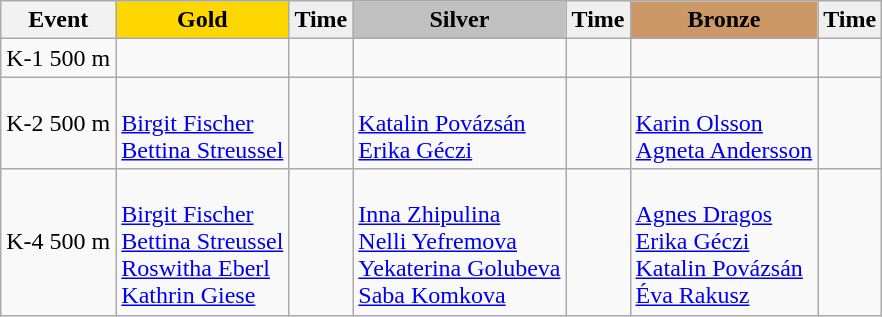<table class="wikitable">
<tr>
<th>Event</th>
<td align=center bgcolor="gold"><strong>Gold</strong></td>
<td align=center bgcolor="EFEFEF"><strong>Time</strong></td>
<td align=center bgcolor="silver"><strong>Silver</strong></td>
<td align=center bgcolor="EFEFEF"><strong>Time</strong></td>
<td align=center bgcolor="CC9966"><strong>Bronze</strong></td>
<td align=center bgcolor="EFEFEF"><strong>Time</strong></td>
</tr>
<tr>
<td>K-1 500 m</td>
<td></td>
<td></td>
<td></td>
<td></td>
<td></td>
<td></td>
</tr>
<tr>
<td>K-2 500 m</td>
<td><br><a href='#'>Birgit Fischer</a><br><a href='#'>Bettina Streussel</a></td>
<td></td>
<td><br><a href='#'>Katalin Povázsán</a><br><a href='#'>Erika Géczi</a></td>
<td></td>
<td><br><a href='#'>Karin Olsson</a><br><a href='#'>Agneta Andersson</a></td>
<td></td>
</tr>
<tr>
<td>K-4 500 m</td>
<td><br><a href='#'>Birgit Fischer</a><br><a href='#'>Bettina Streussel</a><br><a href='#'>Roswitha Eberl</a><br><a href='#'>Kathrin Giese</a></td>
<td></td>
<td><br><a href='#'>Inna Zhipulina</a><br><a href='#'>Nelli Yefremova</a><br><a href='#'>Yekaterina Golubeva</a><br><a href='#'>Saba Komkova</a></td>
<td></td>
<td><br><a href='#'>Agnes Dragos</a><br><a href='#'>Erika Géczi</a><br><a href='#'>Katalin Povázsán</a><br><a href='#'>Éva Rakusz</a></td>
<td></td>
</tr>
</table>
